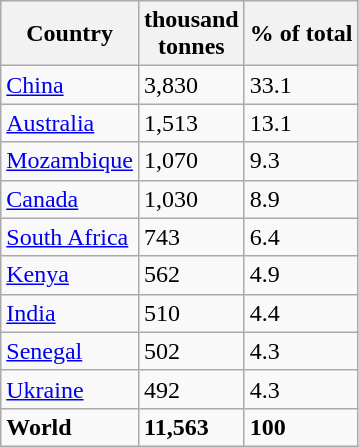<table class="wikitable floatleft">
<tr>
<th>Country</th>
<th>thousand <br>tonnes</th>
<th>% of total</th>
</tr>
<tr>
<td><a href='#'>China</a></td>
<td>3,830</td>
<td>33.1</td>
</tr>
<tr>
<td><a href='#'>Australia</a></td>
<td>1,513</td>
<td>13.1</td>
</tr>
<tr>
<td><a href='#'>Mozambique</a></td>
<td>1,070</td>
<td>9.3</td>
</tr>
<tr>
<td><a href='#'>Canada</a></td>
<td>1,030</td>
<td>8.9</td>
</tr>
<tr>
<td><a href='#'>South Africa</a></td>
<td>743</td>
<td>6.4</td>
</tr>
<tr>
<td><a href='#'>Kenya</a></td>
<td>562</td>
<td>4.9</td>
</tr>
<tr>
<td><a href='#'>India</a></td>
<td>510</td>
<td>4.4</td>
</tr>
<tr>
<td><a href='#'>Senegal</a></td>
<td>502</td>
<td>4.3</td>
</tr>
<tr>
<td><a href='#'>Ukraine</a></td>
<td>492</td>
<td>4.3</td>
</tr>
<tr>
<td><strong>World</strong></td>
<td><strong>11,563</strong></td>
<td><strong>100</strong></td>
</tr>
</table>
